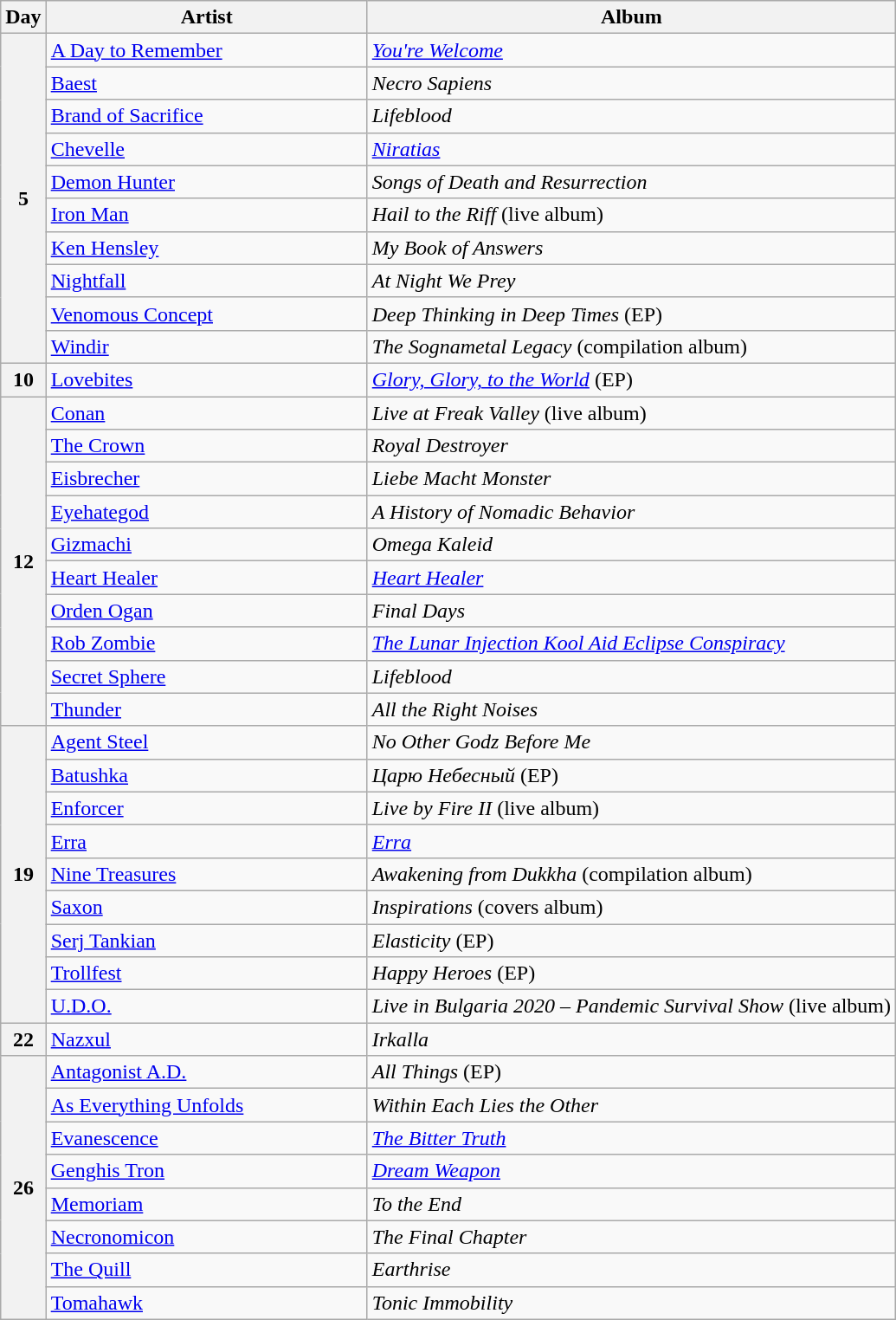<table class="wikitable" id="table_March">
<tr>
<th scope="col">Day</th>
<th scope="col" style="width:15em;">Artist</th>
<th scope="col">Album</th>
</tr>
<tr>
<th rowspan="10" scope="row">5</th>
<td><a href='#'>A Day to Remember</a></td>
<td><em><a href='#'>You're Welcome</a></em></td>
</tr>
<tr>
<td><a href='#'>Baest</a></td>
<td><em>Necro Sapiens</em></td>
</tr>
<tr>
<td><a href='#'>Brand of Sacrifice</a></td>
<td><em>Lifeblood</em></td>
</tr>
<tr>
<td><a href='#'>Chevelle</a></td>
<td><em><a href='#'>Niratias</a></em></td>
</tr>
<tr>
<td><a href='#'>Demon Hunter</a></td>
<td><em>Songs of Death and Resurrection</em></td>
</tr>
<tr>
<td><a href='#'>Iron Man</a></td>
<td><em>Hail to the Riff</em> (live album)</td>
</tr>
<tr>
<td><a href='#'>Ken Hensley</a></td>
<td><em>My Book of Answers</em></td>
</tr>
<tr>
<td><a href='#'>Nightfall</a></td>
<td><em>At Night We Prey</em></td>
</tr>
<tr>
<td><a href='#'>Venomous Concept</a></td>
<td><em>Deep Thinking in Deep Times</em> (EP)</td>
</tr>
<tr>
<td><a href='#'>Windir</a></td>
<td><em>The Sognametal Legacy</em> (compilation album)</td>
</tr>
<tr>
<th scope="row">10</th>
<td><a href='#'>Lovebites</a></td>
<td><em><a href='#'>Glory, Glory, to the World</a></em> (EP)</td>
</tr>
<tr>
<th scope="row" rowspan="10">12</th>
<td><a href='#'>Conan</a></td>
<td><em>Live at Freak Valley</em> (live album)</td>
</tr>
<tr>
<td><a href='#'>The Crown</a></td>
<td><em>Royal Destroyer</em></td>
</tr>
<tr>
<td><a href='#'>Eisbrecher</a></td>
<td><em>Liebe Macht Monster</em></td>
</tr>
<tr>
<td><a href='#'>Eyehategod</a></td>
<td><em>A History of Nomadic Behavior</em></td>
</tr>
<tr>
<td><a href='#'>Gizmachi</a></td>
<td><em>Omega Kaleid</em></td>
</tr>
<tr>
<td><a href='#'>Heart Healer</a></td>
<td><em><a href='#'>Heart Healer</a></em></td>
</tr>
<tr>
<td><a href='#'>Orden Ogan</a></td>
<td><em>Final Days</em></td>
</tr>
<tr>
<td><a href='#'>Rob Zombie</a></td>
<td><em><a href='#'>The Lunar Injection Kool Aid Eclipse Conspiracy</a></em></td>
</tr>
<tr>
<td><a href='#'>Secret Sphere</a></td>
<td><em>Lifeblood</em></td>
</tr>
<tr>
<td><a href='#'>Thunder</a></td>
<td><em>All the Right Noises</em></td>
</tr>
<tr>
<th scope="row" rowspan="9">19</th>
<td><a href='#'>Agent Steel</a></td>
<td><em>No Other Godz Before Me</em></td>
</tr>
<tr>
<td><a href='#'>Batushka</a></td>
<td><em>Царю Небесный</em> (EP)</td>
</tr>
<tr>
<td><a href='#'>Enforcer</a></td>
<td><em>Live by Fire II</em> (live album)</td>
</tr>
<tr>
<td><a href='#'>Erra</a></td>
<td><em><a href='#'>Erra</a></em></td>
</tr>
<tr>
<td><a href='#'>Nine Treasures</a></td>
<td><em>Awakening from Dukkha</em> (compilation album)</td>
</tr>
<tr>
<td><a href='#'>Saxon</a></td>
<td><em>Inspirations</em> (covers album)</td>
</tr>
<tr>
<td><a href='#'>Serj Tankian</a></td>
<td><em>Elasticity</em> (EP)</td>
</tr>
<tr>
<td><a href='#'>Trollfest</a></td>
<td><em>Happy Heroes</em> (EP)</td>
</tr>
<tr>
<td><a href='#'>U.D.O.</a></td>
<td><em>Live in Bulgaria 2020 – Pandemic Survival Show</em> (live album)</td>
</tr>
<tr>
<th scope="row">22</th>
<td><a href='#'>Nazxul</a></td>
<td><em>Irkalla</em></td>
</tr>
<tr>
<th scope="row" rowspan="8">26</th>
<td><a href='#'>Antagonist A.D.</a></td>
<td><em>All Things</em> (EP)</td>
</tr>
<tr>
<td><a href='#'>As Everything Unfolds</a></td>
<td><em>Within Each Lies the Other</em></td>
</tr>
<tr>
<td><a href='#'>Evanescence</a></td>
<td><em><a href='#'>The Bitter Truth</a></em></td>
</tr>
<tr>
<td><a href='#'>Genghis Tron</a></td>
<td><em><a href='#'>Dream Weapon</a></em></td>
</tr>
<tr>
<td><a href='#'>Memoriam</a></td>
<td><em>To the End</em></td>
</tr>
<tr>
<td><a href='#'>Necronomicon</a></td>
<td><em>The Final Chapter</em></td>
</tr>
<tr>
<td><a href='#'>The Quill</a></td>
<td><em>Earthrise</em></td>
</tr>
<tr>
<td><a href='#'>Tomahawk</a></td>
<td><em>Tonic Immobility</em></td>
</tr>
</table>
